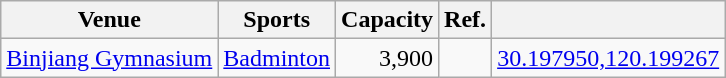<table class="wikitable sortable">
<tr>
<th>Venue</th>
<th>Sports</th>
<th>Capacity</th>
<th>Ref.</th>
<th></th>
</tr>
<tr>
<td><a href='#'>Binjiang Gymnasium</a></td>
<td><a href='#'>Badminton</a></td>
<td align=right>3,900</td>
<td></td>
<td><a href='#'>30.197950,120.199267</a></td>
</tr>
</table>
